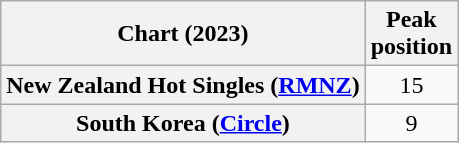<table class="wikitable sortable plainrowheaders" style="text-align:center">
<tr>
<th scope="col">Chart (2023)</th>
<th scope="col">Peak<br>position</th>
</tr>
<tr>
<th scope="row">New Zealand Hot Singles (<a href='#'>RMNZ</a>)</th>
<td>15</td>
</tr>
<tr>
<th scope="row">South Korea (<a href='#'>Circle</a>)</th>
<td>9</td>
</tr>
</table>
